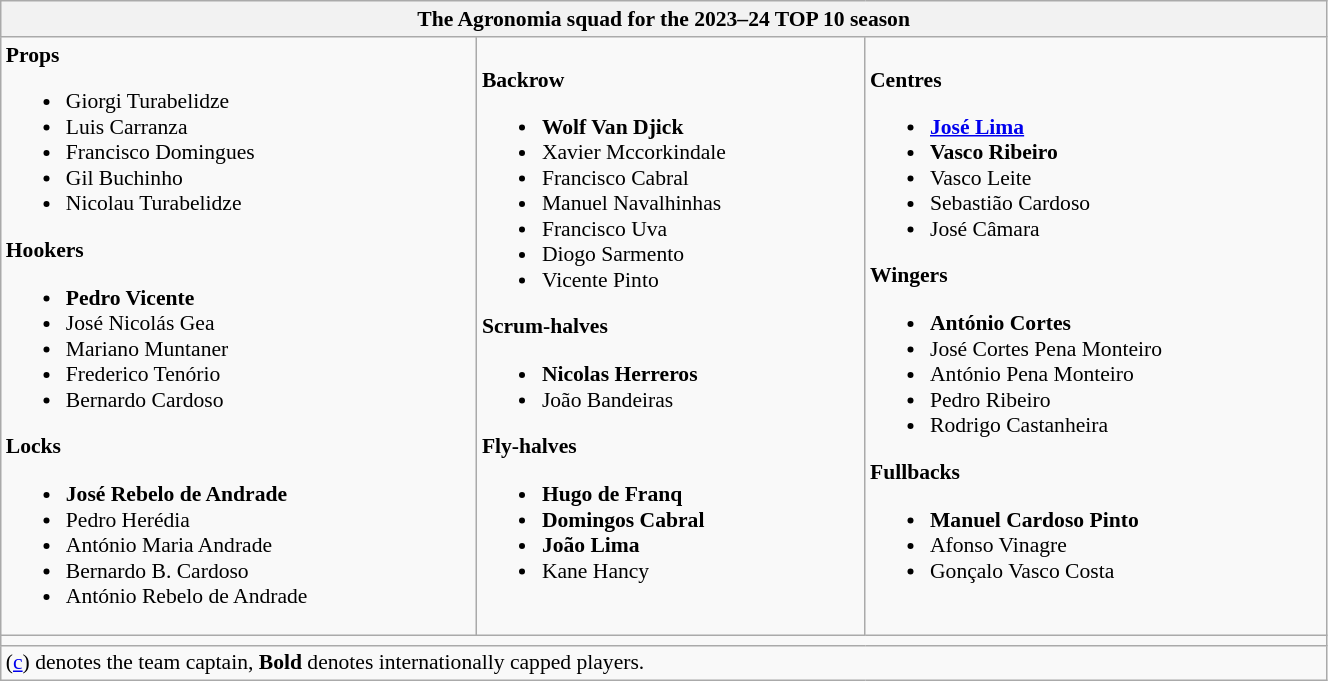<table class="wikitable collapsible collapsed" style="text-align:left; font-size:90%; width:70%">
<tr>
<th colspan="3">The <strong>Agronomia</strong> squad for the 2023–24 TOP 10 season</th>
</tr>
<tr>
<td><strong>Props</strong><br><ul><li> Giorgi Turabelidze</li><li> Luis Carranza</li><li> Francisco Domingues</li><li> Gil Buchinho</li><li> Nicolau Turabelidze</li></ul><strong>Hookers</strong><ul><li> <strong>Pedro Vicente</strong></li><li> José Nicolás Gea</li><li> Mariano Muntaner</li><li> Frederico Tenório</li><li> Bernardo Cardoso</li></ul><strong>Locks</strong><ul><li> <strong>José Rebelo de Andrade</strong></li><li> Pedro Herédia</li><li> António Maria Andrade</li><li> Bernardo B. Cardoso</li><li> António Rebelo de Andrade</li></ul></td>
<td><strong>Backrow</strong><br><ul><li> <strong>Wolf Van Djick</strong></li><li> Xavier Mccorkindale</li><li> Francisco Cabral</li><li> Manuel Navalhinhas</li><li> Francisco Uva</li><li> Diogo Sarmento</li><li> Vicente Pinto</li></ul><strong>Scrum-halves</strong><ul><li> <strong>Nicolas Herreros</strong></li><li> João Bandeiras</li></ul><strong>Fly-halves</strong><ul><li> <strong>Hugo de Franq</strong></li><li> <strong>Domingos Cabral</strong></li><li> <strong>João Lima</strong></li><li> Kane Hancy</li></ul></td>
<td><strong>Centres</strong><br><ul><li> <strong><a href='#'>José Lima</a></strong></li><li> <strong>Vasco Ribeiro</strong></li><li> Vasco Leite</li><li> Sebastião Cardoso</li><li> José Câmara</li></ul><strong>Wingers</strong><ul><li> <strong>António Cortes</strong></li><li> José Cortes Pena Monteiro</li><li> António Pena Monteiro</li><li> Pedro Ribeiro</li><li> Rodrigo Castanheira</li></ul><strong>Fullbacks</strong><ul><li> <strong> Manuel Cardoso Pinto</strong></li><li> Afonso Vinagre</li><li> Gonçalo Vasco Costa</li></ul></td>
</tr>
<tr>
<td colspan="3"></td>
</tr>
<tr>
<td colspan="3">(<a href='#'>c</a>) denotes the team captain, <strong>Bold</strong> denotes internationally capped players.<br></td>
</tr>
</table>
